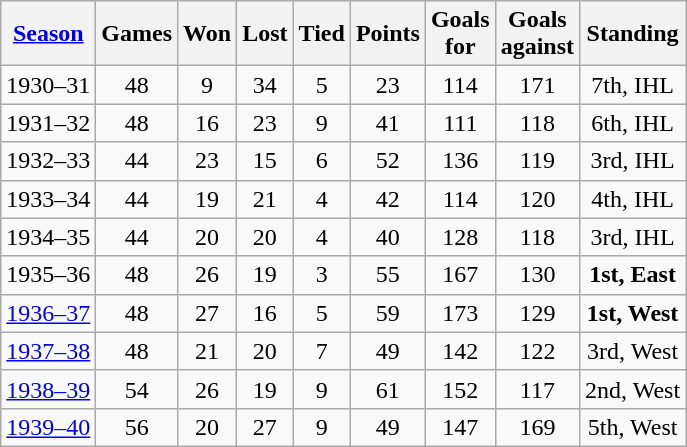<table class="wikitable" style="text-align:center">
<tr>
<th><a href='#'>Season</a></th>
<th>Games</th>
<th>Won</th>
<th>Lost</th>
<th>Tied</th>
<th>Points</th>
<th>Goals<br>for</th>
<th>Goals<br>against</th>
<th>Standing</th>
</tr>
<tr>
<td>1930–31</td>
<td>48</td>
<td>9</td>
<td>34</td>
<td>5</td>
<td>23</td>
<td>114</td>
<td>171</td>
<td>7th, IHL</td>
</tr>
<tr>
<td>1931–32</td>
<td>48</td>
<td>16</td>
<td>23</td>
<td>9</td>
<td>41</td>
<td>111</td>
<td>118</td>
<td>6th, IHL</td>
</tr>
<tr>
<td>1932–33</td>
<td>44</td>
<td>23</td>
<td>15</td>
<td>6</td>
<td>52</td>
<td>136</td>
<td>119</td>
<td>3rd, IHL</td>
</tr>
<tr>
<td>1933–34</td>
<td>44</td>
<td>19</td>
<td>21</td>
<td>4</td>
<td>42</td>
<td>114</td>
<td>120</td>
<td>4th, IHL</td>
</tr>
<tr>
<td>1934–35</td>
<td>44</td>
<td>20</td>
<td>20</td>
<td>4</td>
<td>40</td>
<td>128</td>
<td>118</td>
<td>3rd, IHL</td>
</tr>
<tr>
<td>1935–36</td>
<td>48</td>
<td>26</td>
<td>19</td>
<td>3</td>
<td>55</td>
<td>167</td>
<td>130</td>
<td><strong>1st, East</strong></td>
</tr>
<tr>
<td><a href='#'>1936–37</a></td>
<td>48</td>
<td>27</td>
<td>16</td>
<td>5</td>
<td>59</td>
<td>173</td>
<td>129</td>
<td><strong>1st, West</strong></td>
</tr>
<tr>
<td><a href='#'>1937–38</a></td>
<td>48</td>
<td>21</td>
<td>20</td>
<td>7</td>
<td>49</td>
<td>142</td>
<td>122</td>
<td>3rd, West</td>
</tr>
<tr>
<td><a href='#'>1938–39</a></td>
<td>54</td>
<td>26</td>
<td>19</td>
<td>9</td>
<td>61</td>
<td>152</td>
<td>117</td>
<td>2nd, West</td>
</tr>
<tr>
<td><a href='#'>1939–40</a></td>
<td>56</td>
<td>20</td>
<td>27</td>
<td>9</td>
<td>49</td>
<td>147</td>
<td>169</td>
<td>5th, West</td>
</tr>
</table>
